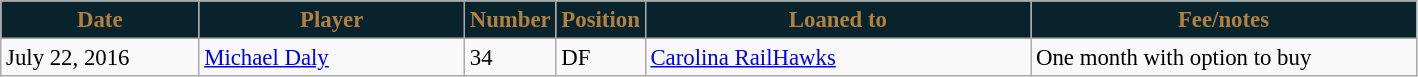<table class="wikitable" style="text-align:left; font-size:95%;">
<tr>
<th style="background:#09232D; color:#B18142; width:125px;">Date</th>
<th style="background:#09232D; color:#B18142; width:170px;">Player</th>
<th style="background:#09232D; color:#B18142; width:50px;">Number</th>
<th style="background:#09232D; color:#B18142; width:50px;">Position</th>
<th style="background:#09232D; color:#B18142; width:250px;">Loaned to</th>
<th style="background:#09232D; color:#B18142; width:250px;">Fee/notes</th>
</tr>
<tr>
<td>July 22, 2016</td>
<td> <a href='#'>Michael Daly</a></td>
<td>34</td>
<td>DF</td>
<td> <a href='#'>Carolina RailHawks</a></td>
<td>One month with option to buy</td>
</tr>
</table>
